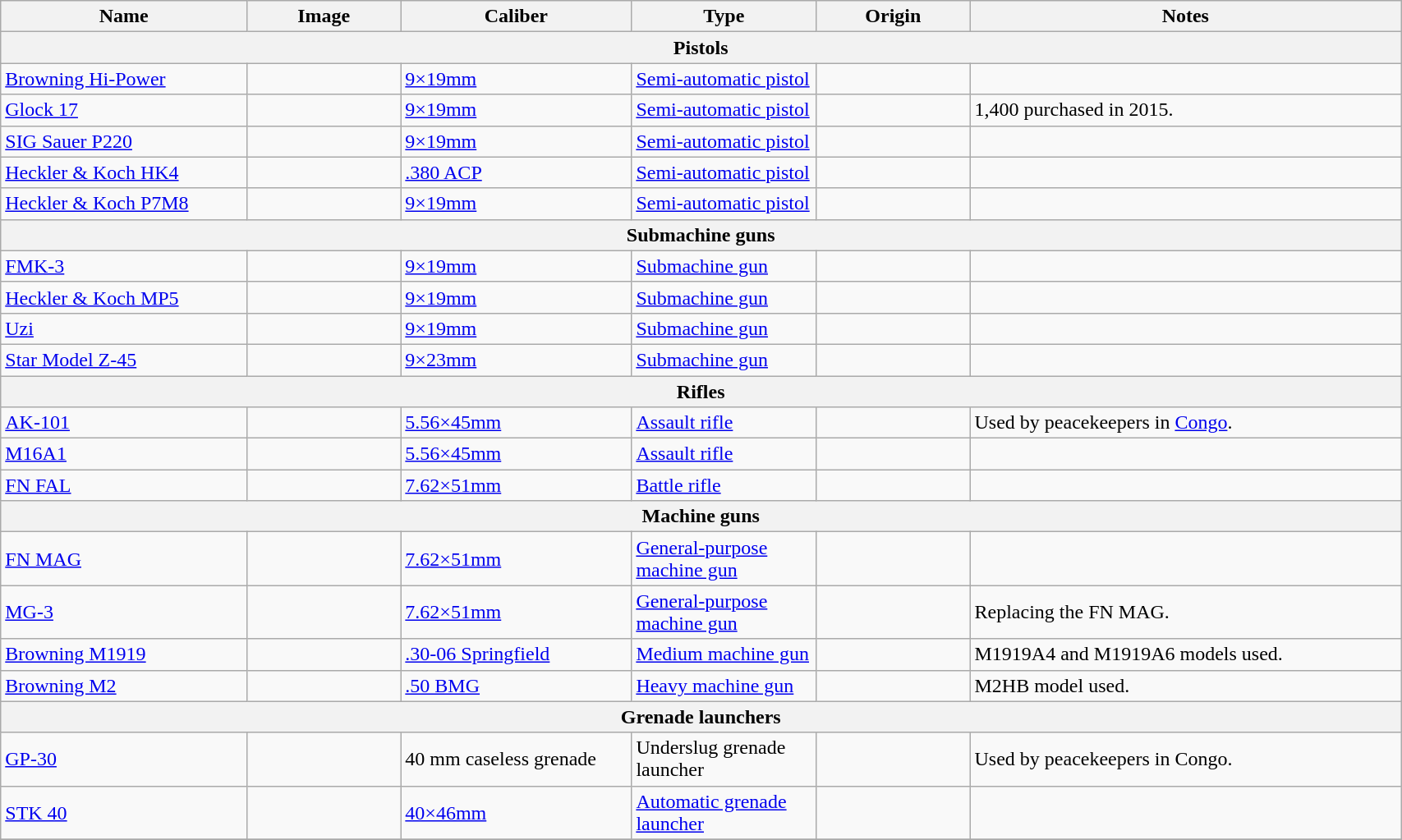<table class="wikitable" style="width:90%;">
<tr>
<th width=16%>Name</th>
<th width=10%>Image</th>
<th width=15%>Caliber</th>
<th width=12%>Type</th>
<th width=10%>Origin</th>
<th width=28%>Notes</th>
</tr>
<tr>
<th colspan="6">Pistols</th>
</tr>
<tr>
<td><a href='#'>Browning Hi-Power</a></td>
<td></td>
<td><a href='#'>9×19mm</a></td>
<td><a href='#'>Semi-automatic pistol</a></td>
<td></td>
<td></td>
</tr>
<tr>
<td><a href='#'>Glock 17</a></td>
<td></td>
<td><a href='#'>9×19mm</a></td>
<td><a href='#'>Semi-automatic pistol</a></td>
<td></td>
<td>1,400 purchased in 2015.</td>
</tr>
<tr>
<td><a href='#'>SIG Sauer P220</a></td>
<td></td>
<td><a href='#'>9×19mm</a></td>
<td><a href='#'>Semi-automatic pistol</a></td>
<td></td>
<td></td>
</tr>
<tr>
<td><a href='#'>Heckler & Koch HK4</a></td>
<td></td>
<td><a href='#'>.380 ACP</a></td>
<td><a href='#'>Semi-automatic pistol</a></td>
<td></td>
<td></td>
</tr>
<tr>
<td><a href='#'>Heckler & Koch P7M8</a></td>
<td></td>
<td><a href='#'>9×19mm</a></td>
<td><a href='#'>Semi-automatic pistol</a></td>
<td></td>
<td></td>
</tr>
<tr>
<th colspan="6">Submachine guns</th>
</tr>
<tr>
<td><a href='#'>FMK-3</a></td>
<td></td>
<td><a href='#'>9×19mm</a></td>
<td><a href='#'>Submachine gun</a></td>
<td></td>
<td></td>
</tr>
<tr>
<td><a href='#'>Heckler & Koch MP5</a></td>
<td></td>
<td><a href='#'>9×19mm</a></td>
<td><a href='#'>Submachine gun</a></td>
<td></td>
<td></td>
</tr>
<tr>
<td><a href='#'>Uzi</a></td>
<td></td>
<td><a href='#'>9×19mm</a></td>
<td><a href='#'>Submachine gun</a></td>
<td></td>
<td></td>
</tr>
<tr>
<td><a href='#'>Star Model Z-45</a></td>
<td></td>
<td><a href='#'>9×23mm</a></td>
<td><a href='#'>Submachine gun</a></td>
<td></td>
<td></td>
</tr>
<tr>
<th colspan="6">Rifles</th>
</tr>
<tr>
<td><a href='#'>AK-101</a></td>
<td></td>
<td><a href='#'>5.56×45mm</a></td>
<td><a href='#'>Assault rifle</a></td>
<td></td>
<td>Used by peacekeepers in <a href='#'>Congo</a>.</td>
</tr>
<tr>
<td><a href='#'>M16A1</a></td>
<td></td>
<td><a href='#'>5.56×45mm</a></td>
<td><a href='#'>Assault rifle</a></td>
<td></td>
<td></td>
</tr>
<tr>
<td><a href='#'>FN FAL</a></td>
<td></td>
<td><a href='#'>7.62×51mm</a></td>
<td><a href='#'>Battle rifle</a></td>
<td></td>
<td></td>
</tr>
<tr>
<th colspan="6">Machine guns</th>
</tr>
<tr>
<td><a href='#'>FN MAG</a></td>
<td></td>
<td><a href='#'>7.62×51mm</a></td>
<td><a href='#'>General-purpose machine gun</a></td>
<td></td>
<td></td>
</tr>
<tr>
<td><a href='#'>MG-3</a></td>
<td></td>
<td><a href='#'>7.62×51mm</a></td>
<td><a href='#'>General-purpose machine gun</a></td>
<td></td>
<td>Replacing the FN MAG.</td>
</tr>
<tr>
<td><a href='#'>Browning M1919</a></td>
<td></td>
<td><a href='#'>.30-06 Springfield</a></td>
<td><a href='#'>Medium machine gun</a></td>
<td></td>
<td>M1919A4 and M1919A6 models used.</td>
</tr>
<tr>
<td><a href='#'>Browning M2</a></td>
<td></td>
<td><a href='#'>.50 BMG</a></td>
<td><a href='#'>Heavy machine gun</a></td>
<td></td>
<td>M2HB model used.</td>
</tr>
<tr>
<th colspan="6">Grenade launchers</th>
</tr>
<tr>
<td><a href='#'>GP-30</a></td>
<td></td>
<td>40 mm caseless grenade</td>
<td>Underslug grenade launcher</td>
<td></td>
<td>Used by peacekeepers in Congo.</td>
</tr>
<tr>
<td><a href='#'>STK 40</a></td>
<td></td>
<td><a href='#'>40×46mm</a></td>
<td><a href='#'>Automatic grenade launcher</a></td>
<td></td>
<td></td>
</tr>
<tr>
</tr>
</table>
